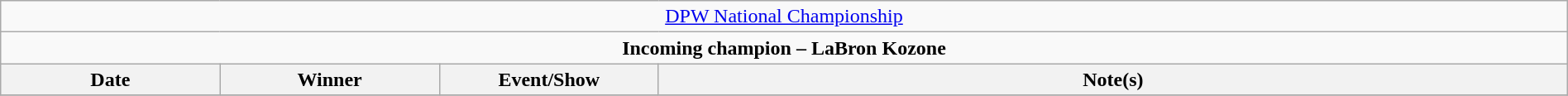<table class="wikitable" style="text-align:center; width:100%;">
<tr>
<td colspan="4" style="text-align: center;"><a href='#'>DPW National Championship</a></td>
</tr>
<tr>
<td colspan="4" style="text-align: center;"><strong>Incoming champion – LaBron Kozone</strong></td>
</tr>
<tr>
<th width=14%>Date</th>
<th width=14%>Winner</th>
<th width=14%>Event/Show</th>
<th width=58%>Note(s)</th>
</tr>
<tr>
</tr>
</table>
